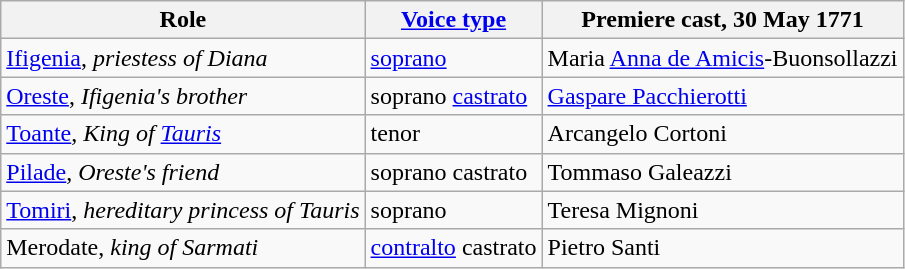<table class="wikitable">
<tr>
<th>Role</th>
<th><a href='#'>Voice type</a></th>
<th>Premiere cast, 30 May 1771</th>
</tr>
<tr>
<td><a href='#'>Ifigenia</a>, <em>priestess of Diana</em></td>
<td><a href='#'>soprano</a></td>
<td>Maria <a href='#'>Anna de Amicis</a>-Buonsollazzi</td>
</tr>
<tr>
<td><a href='#'>Oreste</a>, <em>Ifigenia's brother</em></td>
<td>soprano <a href='#'>castrato</a></td>
<td><a href='#'>Gaspare Pacchierotti</a></td>
</tr>
<tr>
<td><a href='#'>Toante</a>, <em>King of <a href='#'>Tauris</a></em></td>
<td>tenor</td>
<td>Arcangelo Cortoni</td>
</tr>
<tr>
<td><a href='#'>Pilade</a>, <em>Oreste's friend</em></td>
<td>soprano castrato</td>
<td>Tommaso Galeazzi</td>
</tr>
<tr>
<td><a href='#'>Tomiri</a>, <em>hereditary princess of Tauris</em></td>
<td>soprano</td>
<td>Teresa Mignoni</td>
</tr>
<tr>
<td>Merodate, <em>king of Sarmati</em></td>
<td><a href='#'>contralto</a> castrato</td>
<td>Pietro Santi</td>
</tr>
</table>
